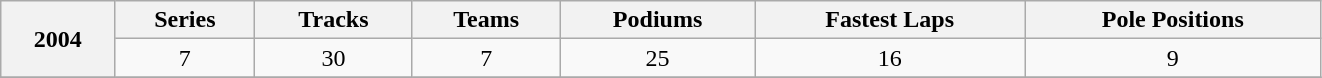<table class="wikitable" width="881px">
<tr>
<th scope="col" rowspan="2">2004</th>
<th scope="col">Series</th>
<th scope="col">Tracks</th>
<th scope="col">Teams</th>
<th scope="col">Podiums</th>
<th scope="col">Fastest Laps</th>
<th scope="col">Pole Positions</th>
</tr>
<tr>
<td style="text-align:center">7</td>
<td style="text-align:center">30</td>
<td style="text-align:center">7</td>
<td style="text-align:center">25</td>
<td style="text-align:center">16</td>
<td style="text-align:center">9</td>
</tr>
<tr>
</tr>
</table>
